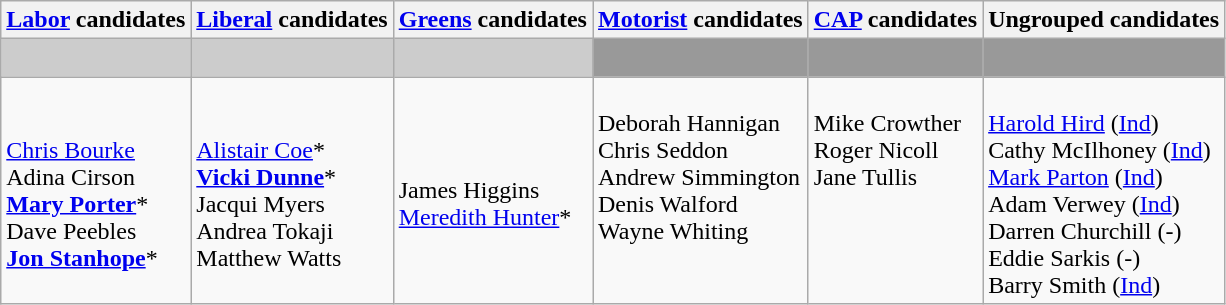<table class="wikitable">
<tr>
<th><a href='#'>Labor</a> candidates</th>
<th><a href='#'>Liberal</a> candidates</th>
<th><a href='#'>Greens</a> candidates</th>
<th><a href='#'>Motorist</a> candidates</th>
<th><a href='#'>CAP</a> candidates</th>
<th>Ungrouped  candidates</th>
</tr>
<tr style="background:#ccc;">
<td></td>
<td></td>
<td></td>
<td style="background:#999;"> </td>
<td style="background:#999;"> </td>
<td style="background:#999;"> </td>
</tr>
<tr>
<td><br><a href='#'>Chris Bourke</a> <br>
Adina Cirson <br>
<strong><a href='#'>Mary Porter</a></strong>* <br>
Dave Peebles <br>
<strong><a href='#'>Jon Stanhope</a></strong>*</td>
<td><br><a href='#'>Alistair Coe</a>*<br>
<strong><a href='#'>Vicki Dunne</a></strong>* <br>
Jacqui Myers<br>
Andrea Tokaji<br>
Matthew Watts</td>
<td><br>James Higgins<br>
<a href='#'>Meredith Hunter</a>*</td>
<td valign=top><br>Deborah Hannigan<br>
Chris Seddon<br>
Andrew Simmington<br>
Denis Walford<br>
Wayne Whiting</td>
<td valign=top><br>Mike Crowther<br>
Roger Nicoll<br>
Jane Tullis</td>
<td valign=top><br><a href='#'>Harold Hird</a> (<a href='#'>Ind</a>)<br>
Cathy McIlhoney (<a href='#'>Ind</a>)<br>
<a href='#'>Mark Parton</a> (<a href='#'>Ind</a>)<br>
Adam Verwey (<a href='#'>Ind</a>)<br>
Darren Churchill (-)<br>
Eddie Sarkis (-) <br>
Barry Smith (<a href='#'>Ind</a>)</td>
</tr>
</table>
